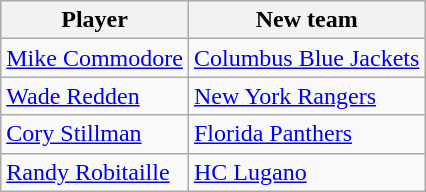<table class="wikitable">
<tr align="center"  bgcolor="#dddddd">
<th>Player</th>
<th>New team</th>
</tr>
<tr>
<td><a href='#'>Mike Commodore</a></td>
<td><a href='#'>Columbus Blue Jackets</a></td>
</tr>
<tr>
<td><a href='#'>Wade Redden</a></td>
<td><a href='#'>New York Rangers</a></td>
</tr>
<tr>
<td><a href='#'>Cory Stillman</a></td>
<td><a href='#'>Florida Panthers</a></td>
</tr>
<tr>
<td><a href='#'>Randy Robitaille</a></td>
<td><a href='#'>HC Lugano</a></td>
</tr>
</table>
